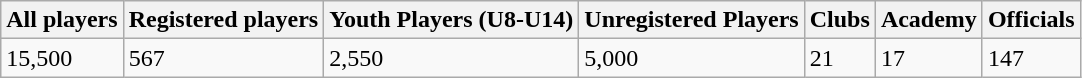<table class="wikitable">
<tr>
<th>All players</th>
<th>Registered players</th>
<th>Youth Players (U8-U14)</th>
<th>Unregistered Players</th>
<th>Clubs</th>
<th>Academy</th>
<th>Officials</th>
</tr>
<tr>
<td>15,500</td>
<td>567</td>
<td>2,550</td>
<td>5,000</td>
<td>21</td>
<td>17</td>
<td>147</td>
</tr>
</table>
